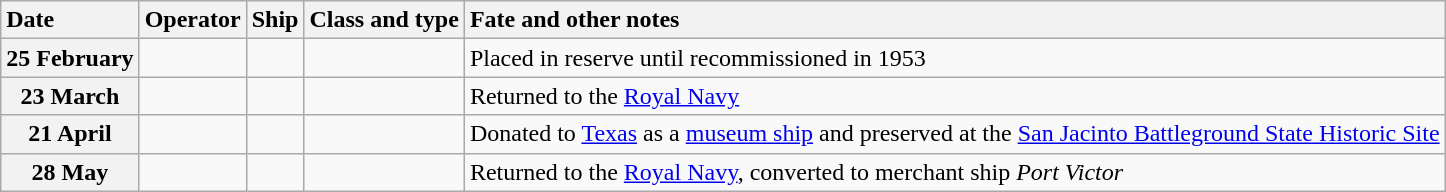<table class="wikitable nowraplinks sortable">
<tr>
<th style="text-align: left;">Date</th>
<th style="text-align: left;">Operator</th>
<th style="text-align: left;">Ship</th>
<th style="text-align: left;">Class and type</th>
<th style="text-align: left;">Fate and other notes</th>
</tr>
<tr>
<th>25 February</th>
<td></td>
<td><strong></strong></td>
<td></td>
<td>Placed in reserve until recommissioned in 1953</td>
</tr>
<tr>
<th>23 March</th>
<td></td>
<td><strong></strong></td>
<td></td>
<td>Returned to the <a href='#'>Royal Navy</a></td>
</tr>
<tr>
<th>21 April</th>
<td></td>
<td><strong></strong></td>
<td></td>
<td>Donated to <a href='#'>Texas</a> as a <a href='#'>museum ship</a> and preserved at the <a href='#'>San Jacinto Battleground State Historic Site</a></td>
</tr>
<tr>
<th>28 May</th>
<td></td>
<td><strong></strong></td>
<td></td>
<td>Returned to the <a href='#'>Royal Navy</a>, converted to merchant ship <em>Port Victor</em></td>
</tr>
</table>
